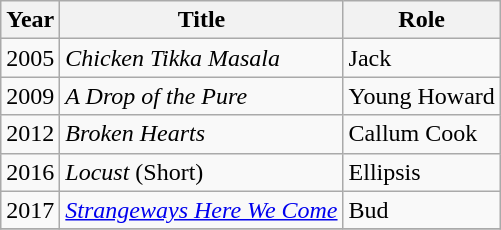<table class="wikitable sortable">
<tr>
<th>Year</th>
<th>Title</th>
<th>Role</th>
</tr>
<tr>
<td>2005</td>
<td><em>Chicken Tikka Masala</em></td>
<td>Jack</td>
</tr>
<tr>
<td>2009</td>
<td><em>A Drop of the Pure</em></td>
<td>Young Howard</td>
</tr>
<tr>
<td>2012</td>
<td><em>Broken Hearts</em></td>
<td>Callum Cook</td>
</tr>
<tr>
<td>2016</td>
<td><em>Locust</em> (Short)</td>
<td>Ellipsis</td>
</tr>
<tr>
<td>2017</td>
<td><em><a href='#'>Strangeways Here We Come</a></em></td>
<td>Bud</td>
</tr>
<tr>
</tr>
</table>
